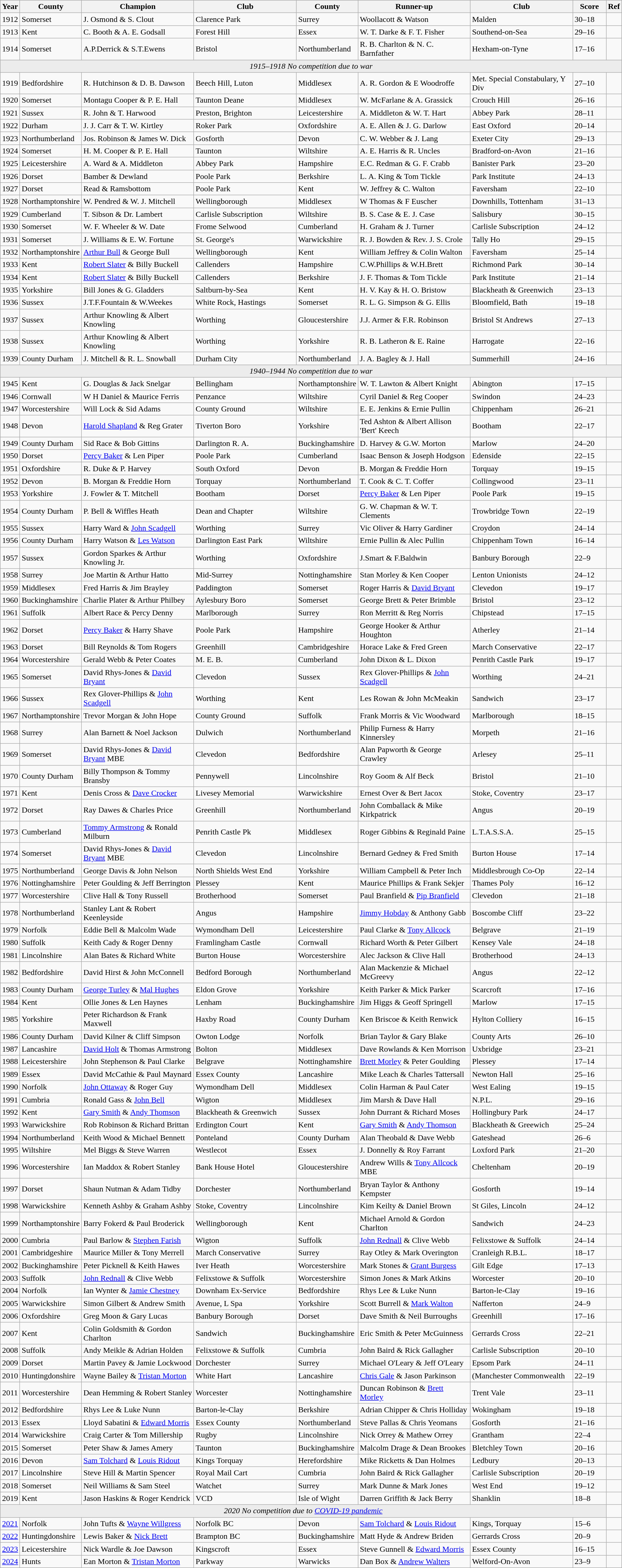<table class="wikitable">
<tr>
<th width="30">Year</th>
<th width="110">County</th>
<th width="220">Champion</th>
<th width="200">Club</th>
<th width="110">County</th>
<th width="220">Runner-up</th>
<th width="200">Club</th>
<th width="60">Score</th>
<th width="20">Ref</th>
</tr>
<tr>
<td align=center>1912</td>
<td>Somerset</td>
<td>J. Osmond & S. Clout</td>
<td>Clarence Park</td>
<td>Surrey</td>
<td>Woollacott & Watson</td>
<td>Malden</td>
<td>30–18</td>
<td></td>
</tr>
<tr>
<td align=center>1913</td>
<td>Kent</td>
<td>C. Booth & A. E. Godsall</td>
<td>Forest Hill</td>
<td>Essex</td>
<td>W. T. Darke & F. T. Fisher</td>
<td>Southend-on-Sea</td>
<td>29–16</td>
<td></td>
</tr>
<tr>
<td align=center>1914</td>
<td>Somerset</td>
<td>A.P.Derrick & S.T.Ewens</td>
<td>Bristol</td>
<td>Northumberland</td>
<td>R. B. Charlton & N. C. Barnfather</td>
<td>Hexham-on-Tyne</td>
<td>17–16</td>
<td></td>
</tr>
<tr align=center>
<td colspan=9 bgcolor="ececec"><em>1915–1918 No competition due to war</em></td>
</tr>
<tr>
<td align=center>1919</td>
<td>Bedfordshire</td>
<td>R. Hutchinson & D. B. Dawson</td>
<td>Beech Hill, Luton</td>
<td>Middlesex</td>
<td>A. R. Gordon & E Woodroffe</td>
<td>Met. Special Constabulary, Y Div</td>
<td>27–10</td>
<td></td>
</tr>
<tr>
<td align=center>1920</td>
<td>Somerset</td>
<td>Montagu Cooper & P. E. Hall</td>
<td>Taunton Deane</td>
<td>Middlesex</td>
<td>W. McFarlane & A. Grassick</td>
<td>Crouch Hill</td>
<td>26–16</td>
<td></td>
</tr>
<tr>
<td align=center>1921</td>
<td>Sussex</td>
<td>R. John & T. Harwood</td>
<td>Preston, Brighton</td>
<td>Leicestershire</td>
<td>A. Middleton & W. T. Hart</td>
<td>Abbey Park</td>
<td>28–11</td>
<td></td>
</tr>
<tr>
<td align=center>1922</td>
<td>Durham</td>
<td>J. J. Carr & T. W. Kirtley</td>
<td>Roker Park</td>
<td>Oxfordshire</td>
<td>A. E. Allen & J. G. Darlow</td>
<td>East Oxford</td>
<td>20–14</td>
<td></td>
</tr>
<tr>
<td align=center>1923</td>
<td>Northumberland</td>
<td>Jos. Robinson & James W. Dick</td>
<td>Gosforth</td>
<td>Devon</td>
<td>C. W. Webber & J. Lang</td>
<td>Exeter City</td>
<td>29–13</td>
<td></td>
</tr>
<tr>
<td align=center>1924</td>
<td>Somerset</td>
<td>H. M. Cooper & P. E. Hall</td>
<td>Taunton</td>
<td>Wiltshire</td>
<td>A. E. Harris & R. Uncles</td>
<td>Bradford-on-Avon</td>
<td>21–16</td>
<td></td>
</tr>
<tr>
<td align=center>1925</td>
<td>Leicestershire</td>
<td>A. Ward & A. Middleton</td>
<td>Abbey Park</td>
<td>Hampshire</td>
<td>E.C. Redman & G. F. Crabb</td>
<td>Banister Park</td>
<td>23–20</td>
<td></td>
</tr>
<tr>
<td align=center>1926</td>
<td>Dorset</td>
<td>Bamber & Dewland</td>
<td>Poole Park</td>
<td>Berkshire</td>
<td>L. A. King & Tom Tickle</td>
<td>Park Institute</td>
<td>24–13</td>
<td></td>
</tr>
<tr>
<td align=center>1927</td>
<td>Dorset</td>
<td>Read & Ramsbottom</td>
<td>Poole Park</td>
<td>Kent</td>
<td>W. Jeffrey & C. Walton</td>
<td>Faversham</td>
<td>22–10</td>
<td></td>
</tr>
<tr>
<td align=center>1928</td>
<td>Northamptonshire</td>
<td>W. Pendred & W. J. Mitchell</td>
<td>Wellingborough</td>
<td>Middlesex</td>
<td>W Thomas & F Euscher</td>
<td>Downhills, Tottenham</td>
<td>31–13</td>
<td></td>
</tr>
<tr>
<td align=center>1929</td>
<td>Cumberland</td>
<td>T. Sibson & Dr. Lambert</td>
<td>Carlisle Subscription</td>
<td>Wiltshire</td>
<td>B. S. Case & E. J. Case</td>
<td>Salisbury</td>
<td>30–15</td>
<td></td>
</tr>
<tr>
<td align=center>1930</td>
<td>Somerset</td>
<td>W. F. Wheeler & W. Date</td>
<td>Frome Selwood</td>
<td>Cumberland</td>
<td>H. Graham & J. Turner</td>
<td>Carlisle Subscription</td>
<td>24–12</td>
<td></td>
</tr>
<tr>
<td align=center>1931</td>
<td>Somerset</td>
<td>J. Williams & E. W. Fortune</td>
<td>St. George's</td>
<td>Warwickshire</td>
<td>R. J. Bowden & Rev. J. S. Crole</td>
<td>Tally Ho</td>
<td>29–15</td>
<td></td>
</tr>
<tr>
<td align=center>1932</td>
<td>Northamptonshire</td>
<td><a href='#'>Arthur Bull</a> & George Bull</td>
<td>Wellingborough</td>
<td>Kent</td>
<td>William Jeffrey & Colin Walton</td>
<td>Faversham</td>
<td>25–14</td>
<td></td>
</tr>
<tr>
<td align=center>1933</td>
<td>Kent</td>
<td><a href='#'>Robert Slater</a> & Billy Buckell</td>
<td>Callenders</td>
<td>Hampshire</td>
<td>C.W.Phillips & W.H.Brett</td>
<td>Richmond Park</td>
<td>30–14</td>
<td></td>
</tr>
<tr>
<td align=center>1934</td>
<td>Kent</td>
<td><a href='#'>Robert Slater</a> & Billy Buckell</td>
<td>Callenders</td>
<td>Berkshire</td>
<td>J. F. Thomas & Tom Tickle</td>
<td>Park Institute</td>
<td>21–14</td>
<td></td>
</tr>
<tr>
<td align=center>1935</td>
<td>Yorkshire</td>
<td>Bill Jones & G. Gladders</td>
<td>Saltburn-by-Sea</td>
<td>Kent</td>
<td>H. V. Kay & H. O. Bristow</td>
<td>Blackheath & Greenwich</td>
<td>23–13</td>
<td></td>
</tr>
<tr>
<td align=center>1936</td>
<td>Sussex</td>
<td>J.T.F.Fountain & W.Weekes</td>
<td>White Rock, Hastings</td>
<td>Somerset</td>
<td>R. L. G. Simpson & G. Ellis</td>
<td>Bloomfield, Bath</td>
<td>19–18</td>
<td></td>
</tr>
<tr>
<td align=center>1937</td>
<td>Sussex</td>
<td>Arthur Knowling & Albert Knowling</td>
<td>Worthing</td>
<td>Gloucestershire</td>
<td>J.J. Armer & F.R. Robinson</td>
<td>Bristol St Andrews</td>
<td>27–13</td>
<td></td>
</tr>
<tr>
<td align=center>1938</td>
<td>Sussex</td>
<td>Arthur Knowling & Albert Knowling</td>
<td>Worthing</td>
<td>Yorkshire</td>
<td>R. B. Latheron & E. Raine</td>
<td>Harrogate</td>
<td>22–16</td>
<td></td>
</tr>
<tr>
<td align=center>1939</td>
<td>County Durham</td>
<td>J. Mitchell & R. L. Snowball</td>
<td>Durham City</td>
<td>Northumberland</td>
<td>J. A. Bagley & J. Hall</td>
<td>Summerhill</td>
<td>24–16</td>
<td></td>
</tr>
<tr align=center>
<td colspan=9 bgcolor="ececec"><em>1940–1944 No competition due to war</em></td>
</tr>
<tr>
<td align=center>1945</td>
<td>Kent</td>
<td>G. Douglas & Jack Snelgar</td>
<td>Bellingham</td>
<td>Northamptonshire</td>
<td>W. T. Lawton & Albert Knight</td>
<td>Abington</td>
<td>17–15</td>
<td></td>
</tr>
<tr>
<td align=center>1946</td>
<td>Cornwall</td>
<td>W H Daniel & Maurice Ferris</td>
<td>Penzance</td>
<td>Wiltshire</td>
<td>Cyril Daniel & Reg Cooper</td>
<td>Swindon</td>
<td>24–23</td>
<td></td>
</tr>
<tr>
<td align=center>1947</td>
<td>Worcestershire</td>
<td>Will Lock & Sid Adams</td>
<td>County Ground</td>
<td>Wiltshire</td>
<td>E. E. Jenkins & Ernie Pullin</td>
<td>Chippenham</td>
<td>26–21</td>
<td></td>
</tr>
<tr>
<td align=center>1948</td>
<td>Devon</td>
<td><a href='#'>Harold Shapland</a> & Reg Grater</td>
<td>Tiverton Boro</td>
<td>Yorkshire</td>
<td>Ted Ashton & Albert Allison 'Bert' Keech</td>
<td>Bootham</td>
<td>22–17</td>
<td></td>
</tr>
<tr>
<td align=center>1949</td>
<td>County Durham</td>
<td>Sid Race & Bob Gittins</td>
<td>Darlington R. A.</td>
<td>Buckinghamshire</td>
<td>D. Harvey & G.W. Morton</td>
<td>Marlow</td>
<td>24–20</td>
<td></td>
</tr>
<tr>
<td align=center>1950</td>
<td>Dorset</td>
<td><a href='#'>Percy Baker</a> & Len Piper</td>
<td>Poole Park</td>
<td>Cumberland</td>
<td>Isaac Benson & Joseph Hodgson</td>
<td>Edenside</td>
<td>22–15</td>
<td></td>
</tr>
<tr>
<td align=center>1951</td>
<td>Oxfordshire</td>
<td>R. Duke & P. Harvey</td>
<td>South Oxford</td>
<td>Devon</td>
<td>B. Morgan & Freddie Horn</td>
<td>Torquay</td>
<td>19–15</td>
<td></td>
</tr>
<tr>
<td align=center>1952</td>
<td>Devon</td>
<td>B. Morgan & Freddie Horn</td>
<td>Torquay</td>
<td>Northumberland</td>
<td>T. Cook & C. T. Coffer</td>
<td>Collingwood</td>
<td>23–11</td>
<td></td>
</tr>
<tr>
<td align=center>1953</td>
<td>Yorkshire</td>
<td>J. Fowler & T. Mitchell</td>
<td>Bootham</td>
<td>Dorset</td>
<td><a href='#'>Percy Baker</a> & Len Piper</td>
<td>Poole Park</td>
<td>19–15</td>
<td></td>
</tr>
<tr>
<td align=center>1954</td>
<td>County Durham</td>
<td>P. Bell & Wiffles Heath</td>
<td>Dean and Chapter</td>
<td>Wiltshire</td>
<td>G. W. Chapman & W. T. Clements</td>
<td>Trowbridge Town</td>
<td>22–19</td>
<td></td>
</tr>
<tr>
<td align=center>1955</td>
<td>Sussex</td>
<td>Harry Ward & <a href='#'>John Scadgell</a></td>
<td>Worthing</td>
<td>Surrey</td>
<td>Vic Oliver & Harry Gardiner</td>
<td>Croydon</td>
<td>24–14</td>
<td></td>
</tr>
<tr>
<td align=center>1956</td>
<td>County Durham</td>
<td>Harry Watson & <a href='#'>Les Watson</a></td>
<td>Darlington East Park</td>
<td>Wiltshire</td>
<td>Ernie Pullin & Alec Pullin</td>
<td>Chippenham Town</td>
<td>16–14</td>
<td></td>
</tr>
<tr>
<td align=center>1957</td>
<td>Sussex</td>
<td>Gordon Sparkes & Arthur Knowling Jr.</td>
<td>Worthing</td>
<td>Oxfordshire</td>
<td>J.Smart & F.Baldwin</td>
<td>Banbury Borough</td>
<td>22–9</td>
<td></td>
</tr>
<tr>
<td align=center>1958</td>
<td>Surrey</td>
<td>Joe Martin & Arthur Hatto</td>
<td>Mid-Surrey</td>
<td>Nottinghamshire</td>
<td>Stan Morley & Ken Cooper</td>
<td>Lenton Unionists</td>
<td>24–12</td>
<td></td>
</tr>
<tr>
<td align=center>1959</td>
<td>Middlesex</td>
<td>Fred Harris & Jim Brayley</td>
<td>Paddington</td>
<td>Somerset</td>
<td>Roger Harris & <a href='#'>David Bryant</a></td>
<td>Clevedon</td>
<td>19–17</td>
<td></td>
</tr>
<tr>
<td align=center>1960</td>
<td>Buckinghamshire</td>
<td>Charlie Plater & Arthur Philbey</td>
<td>Aylesbury Boro</td>
<td>Somerset</td>
<td>George Brett & Peter Brimble</td>
<td>Bristol</td>
<td>23–12</td>
<td></td>
</tr>
<tr>
<td align=center>1961</td>
<td>Suffolk</td>
<td>Albert Race & Percy Denny</td>
<td>Marlborough</td>
<td>Surrey</td>
<td>Ron Merritt & Reg Norris</td>
<td>Chipstead</td>
<td>17–15</td>
<td></td>
</tr>
<tr>
<td align=center>1962</td>
<td>Dorset</td>
<td><a href='#'>Percy Baker</a> & Harry Shave</td>
<td>Poole Park</td>
<td>Hampshire</td>
<td>George Hooker & Arthur Houghton</td>
<td>Atherley</td>
<td>21–14</td>
<td></td>
</tr>
<tr>
<td align=center>1963</td>
<td>Dorset</td>
<td>Bill Reynolds & Tom Rogers</td>
<td>Greenhill</td>
<td>Cambridgeshire</td>
<td>Horace Lake & Fred Green</td>
<td>March Conservative</td>
<td>22–17</td>
<td></td>
</tr>
<tr>
<td align=center>1964</td>
<td>Worcestershire</td>
<td>Gerald Webb & Peter Coates</td>
<td>M. E. B.</td>
<td>Cumberland</td>
<td>John Dixon  & L. Dixon</td>
<td>Penrith Castle Park</td>
<td>19–17</td>
<td></td>
</tr>
<tr>
<td align=center>1965</td>
<td>Somerset</td>
<td>David Rhys-Jones & <a href='#'>David Bryant</a></td>
<td>Clevedon</td>
<td>Sussex</td>
<td>Rex Glover-Phillips & <a href='#'>John Scadgell</a></td>
<td>Worthing</td>
<td>24–21</td>
<td></td>
</tr>
<tr>
<td align=center>1966</td>
<td>Sussex</td>
<td>Rex Glover-Phillips & <a href='#'>John Scadgell</a></td>
<td>Worthing</td>
<td>Kent</td>
<td>Les Rowan & John McMeakin</td>
<td>Sandwich</td>
<td>23–17</td>
<td></td>
</tr>
<tr>
<td align=center>1967</td>
<td>Northamptonshire</td>
<td>Trevor Morgan & John Hope</td>
<td>County Ground</td>
<td>Suffolk</td>
<td>Frank Morris & Vic Woodward</td>
<td>Marlborough</td>
<td>18–15</td>
<td></td>
</tr>
<tr>
<td align=center>1968</td>
<td>Surrey</td>
<td>Alan Barnett & Noel Jackson</td>
<td>Dulwich</td>
<td>Northumberland</td>
<td>Philip Furness &  Harry Kinnersley</td>
<td>Morpeth</td>
<td>21–16</td>
<td></td>
</tr>
<tr>
<td align=center>1969</td>
<td>Somerset</td>
<td>David Rhys-Jones & <a href='#'>David Bryant</a> MBE</td>
<td>Clevedon</td>
<td>Bedfordshire</td>
<td>Alan Papworth & George Crawley</td>
<td>Arlesey</td>
<td>25–11</td>
<td></td>
</tr>
<tr>
<td align=center>1970</td>
<td>County Durham</td>
<td>Billy Thompson & Tommy Bransby</td>
<td>Pennywell</td>
<td>Lincolnshire</td>
<td>Roy Goom & Alf Beck</td>
<td>Bristol</td>
<td>21–10</td>
<td></td>
</tr>
<tr>
<td align=center>1971</td>
<td>Kent</td>
<td>Denis Cross & <a href='#'>Dave Crocker</a></td>
<td>Livesey Memorial</td>
<td>Warwickshire</td>
<td>Ernest Over & Bert Jacox</td>
<td>Stoke, Coventry</td>
<td>23–17</td>
<td></td>
</tr>
<tr>
<td align=center>1972</td>
<td>Dorset</td>
<td>Ray Dawes & Charles Price</td>
<td>Greenhill</td>
<td>Northumberland</td>
<td>John Comballack & Mike Kirkpatrick</td>
<td>Angus</td>
<td>20–19</td>
<td></td>
</tr>
<tr>
<td align=center>1973</td>
<td>Cumberland</td>
<td><a href='#'>Tommy Armstrong</a> & Ronald Milburn</td>
<td>Penrith Castle Pk</td>
<td>Middlesex</td>
<td>Roger Gibbins & Reginald Paine</td>
<td>L.T.A.S.S.A.</td>
<td>25–15</td>
<td></td>
</tr>
<tr>
<td align=center>1974</td>
<td>Somerset</td>
<td>David Rhys-Jones & <a href='#'>David Bryant</a> MBE</td>
<td>Clevedon</td>
<td>Lincolnshire</td>
<td>Bernard Gedney & Fred Smith</td>
<td>Burton House</td>
<td>17–14</td>
<td></td>
</tr>
<tr>
<td align=center>1975</td>
<td>Northumberland</td>
<td>George Davis & John Nelson</td>
<td>North Shields West End</td>
<td>Yorkshire</td>
<td>William Campbell & Peter Inch</td>
<td>Middlesbrough Co-Op</td>
<td>22–14</td>
<td></td>
</tr>
<tr>
<td align=center>1976</td>
<td>Nottinghamshire</td>
<td>Peter Goulding & Jeff Berrington</td>
<td>Plessey</td>
<td>Kent</td>
<td>Maurice Phillips & Frank Sekjer</td>
<td>Thames Poly</td>
<td>16–12</td>
<td></td>
</tr>
<tr>
<td align=center>1977</td>
<td>Worcestershire</td>
<td>Clive Hall & Tony Russell</td>
<td>Brotherhood</td>
<td>Somerset</td>
<td>Paul Branfield & <a href='#'>Pip Branfield</a></td>
<td>Clevedon</td>
<td>21–18</td>
<td></td>
</tr>
<tr>
<td align=center>1978</td>
<td>Northumberland</td>
<td>Stanley Lant & Robert Keenleyside</td>
<td>Angus</td>
<td>Hampshire</td>
<td><a href='#'>Jimmy Hobday</a> & Anthony Gabb</td>
<td>Boscombe Cliff</td>
<td>23–22</td>
<td></td>
</tr>
<tr>
<td align=center>1979</td>
<td>Norfolk</td>
<td>Eddie Bell & Malcolm Wade</td>
<td>Wymondham Dell</td>
<td>Leicestershire</td>
<td>Paul Clarke & <a href='#'>Tony Allcock</a></td>
<td>Belgrave</td>
<td>21–19</td>
<td></td>
</tr>
<tr>
<td align=center>1980</td>
<td>Suffolk</td>
<td>Keith Cady & Roger Denny</td>
<td>Framlingham Castle</td>
<td>Cornwall</td>
<td>Richard Worth & Peter Gilbert</td>
<td>Kensey Vale</td>
<td>24–18</td>
<td></td>
</tr>
<tr>
<td align=center>1981</td>
<td>Lincolnshire</td>
<td>Alan Bates & Richard White</td>
<td>Burton House</td>
<td>Worcestershire</td>
<td>Alec Jackson & Clive Hall</td>
<td>Brotherhood</td>
<td>24–13</td>
<td></td>
</tr>
<tr>
<td align=center>1982</td>
<td>Bedfordshire</td>
<td>David Hirst & John McConnell</td>
<td>Bedford Borough</td>
<td>Northumberland</td>
<td>Alan Mackenzie & Michael McGreevy</td>
<td>Angus</td>
<td>22–12</td>
<td></td>
</tr>
<tr>
<td align=center>1983</td>
<td>County Durham</td>
<td><a href='#'>George Turley</a> & <a href='#'>Mal Hughes</a></td>
<td>Eldon Grove</td>
<td>Yorkshire</td>
<td>Keith Parker & Mick Parker</td>
<td>Scarcroft</td>
<td>17–16</td>
<td></td>
</tr>
<tr>
<td align=center>1984</td>
<td>Kent</td>
<td>Ollie Jones & Len Haynes</td>
<td>Lenham</td>
<td>Buckinghamshire</td>
<td>Jim Higgs & Geoff Springell</td>
<td>Marlow</td>
<td>17–15</td>
<td></td>
</tr>
<tr>
<td align=center>1985</td>
<td>Yorkshire</td>
<td>Peter Richardson & Frank Maxwell</td>
<td>Haxby Road</td>
<td>County Durham</td>
<td>Ken Briscoe & Keith Renwick</td>
<td>Hylton Colliery</td>
<td>16–15</td>
<td></td>
</tr>
<tr>
<td align=center>1986</td>
<td>County Durham</td>
<td>David Kilner & Cliff Simpson</td>
<td>Owton Lodge</td>
<td>Norfolk</td>
<td>Brian Taylor & Gary Blake</td>
<td>County Arts</td>
<td>26–10</td>
<td></td>
</tr>
<tr>
<td align=center>1987</td>
<td>Lancashire</td>
<td><a href='#'>David Holt</a> & Thomas Armstrong</td>
<td>Bolton</td>
<td>Middlesex</td>
<td>Dave Rowlands & Ken Morrison</td>
<td>Uxbridge</td>
<td>23–21</td>
<td></td>
</tr>
<tr>
<td align=center>1988</td>
<td>Leicestershire</td>
<td>John Stephenson & Paul Clarke</td>
<td>Belgrave</td>
<td>Nottinghamshire</td>
<td><a href='#'>Brett Morley</a> & Peter Goulding</td>
<td>Plessey</td>
<td>17–14</td>
<td></td>
</tr>
<tr>
<td align=center>1989</td>
<td>Essex</td>
<td>David McCathie & Paul Maynard</td>
<td>Essex County</td>
<td>Lancashire</td>
<td>Mike Leach & Charles Tattersall</td>
<td>Newton Hall</td>
<td>25–16</td>
<td></td>
</tr>
<tr>
<td align=center>1990</td>
<td>Norfolk</td>
<td><a href='#'>John Ottaway</a> & Roger Guy</td>
<td>Wymondham Dell</td>
<td>Middlesex</td>
<td>Colin Harman & Paul Cater</td>
<td>West Ealing</td>
<td>19–15</td>
<td></td>
</tr>
<tr>
<td align=center>1991</td>
<td>Cumbria</td>
<td>Ronald Gass & <a href='#'>John Bell</a></td>
<td>Wigton</td>
<td>Middlesex</td>
<td>Jim Marsh & Dave Hall</td>
<td>N.P.L.</td>
<td>29–16</td>
<td></td>
</tr>
<tr>
<td align=center>1992</td>
<td>Kent</td>
<td><a href='#'>Gary Smith</a> & <a href='#'>Andy Thomson</a></td>
<td>Blackheath & Greenwich</td>
<td>Sussex</td>
<td>John Durrant & Richard Moses</td>
<td>Hollingbury Park</td>
<td>24–17</td>
<td></td>
</tr>
<tr>
<td align=center>1993</td>
<td>Warwickshire</td>
<td>Rob Robinson & Richard Brittan</td>
<td>Erdington Court</td>
<td>Kent</td>
<td><a href='#'>Gary Smith</a> & <a href='#'>Andy Thomson</a></td>
<td>Blackheath & Greewich</td>
<td>25–24</td>
<td></td>
</tr>
<tr>
<td align=center>1994</td>
<td>Northumberland</td>
<td>Keith Wood & Michael Bennett</td>
<td>Ponteland</td>
<td>County Durham</td>
<td>Alan Theobald & Dave Webb</td>
<td>Gateshead</td>
<td>26–6</td>
<td></td>
</tr>
<tr>
<td align=center>1995</td>
<td>Wiltshire</td>
<td>Mel Biggs & Steve Warren</td>
<td>Westlecot</td>
<td>Essex</td>
<td>J. Donnelly & Roy Farrant</td>
<td>Loxford Park</td>
<td>21–20</td>
<td></td>
</tr>
<tr>
<td align=center>1996</td>
<td>Worcestershire</td>
<td>Ian Maddox & Robert Stanley</td>
<td>Bank House Hotel</td>
<td>Gloucestershire</td>
<td>Andrew Wills & <a href='#'>Tony Allcock</a> MBE</td>
<td>Cheltenham</td>
<td>20–19</td>
<td></td>
</tr>
<tr>
<td align=center>1997</td>
<td>Dorset</td>
<td>Shaun Nutman & Adam Tidby</td>
<td>Dorchester</td>
<td>Northumberland</td>
<td>Bryan Taylor & Anthony Kempster</td>
<td>Gosforth</td>
<td>19–14</td>
<td></td>
</tr>
<tr>
<td align=center>1998</td>
<td>Warwickshire</td>
<td>Kenneth Ashby & Graham Ashby</td>
<td>Stoke, Coventry</td>
<td>Lincolnshire</td>
<td>Kim Keilty & Daniel Brown</td>
<td>St Giles, Lincoln</td>
<td>24–12</td>
<td></td>
</tr>
<tr>
<td align=center>1999</td>
<td>Northamptonshire</td>
<td>Barry Fokerd & Paul Broderick</td>
<td>Wellingborough</td>
<td>Kent</td>
<td>Michael Arnold & Gordon Charlton</td>
<td>Sandwich</td>
<td>24–23</td>
<td></td>
</tr>
<tr>
<td align=center>2000</td>
<td>Cumbria</td>
<td>Paul Barlow & <a href='#'>Stephen Farish</a></td>
<td>Wigton</td>
<td>Suffolk</td>
<td><a href='#'>John Rednall</a> & Clive Webb</td>
<td>Felixstowe & Suffolk</td>
<td>24–14</td>
<td></td>
</tr>
<tr>
<td align=center>2001</td>
<td>Cambridgeshire</td>
<td>Maurice Miller & Tony Merrell</td>
<td>March Conservative</td>
<td>Surrey</td>
<td>Ray Otley & Mark Overington</td>
<td>Cranleigh R.B.L.</td>
<td>18–17</td>
<td></td>
</tr>
<tr>
<td align=center>2002</td>
<td>Buckinghamshire</td>
<td>Peter Picknell & Keith Hawes</td>
<td>Iver Heath</td>
<td>Worcestershire</td>
<td>Mark Stones & <a href='#'>Grant Burgess</a></td>
<td>Gilt Edge</td>
<td>17–13</td>
<td></td>
</tr>
<tr>
<td align=center>2003</td>
<td>Suffolk</td>
<td><a href='#'>John Rednall</a> & Clive Webb</td>
<td>Felixstowe & Suffolk</td>
<td>Worcestershire</td>
<td>Simon Jones & Mark Atkins</td>
<td>Worcester</td>
<td>20–10</td>
<td></td>
</tr>
<tr>
<td align=center>2004</td>
<td>Norfolk</td>
<td>Ian Wynter & <a href='#'>Jamie Chestney</a></td>
<td>Downham Ex-Service</td>
<td>Bedfordshire</td>
<td>Rhys Lee & Luke Nunn</td>
<td>Barton-le-Clay</td>
<td>19–16</td>
<td></td>
</tr>
<tr>
<td align=center>2005</td>
<td>Warwickshire</td>
<td>Simon Gilbert & Andrew Smith</td>
<td>Avenue, L Spa</td>
<td>Yorkshire</td>
<td>Scott Burrell & <a href='#'>Mark Walton</a></td>
<td>Nafferton</td>
<td>24–9</td>
<td></td>
</tr>
<tr>
<td align=center>2006</td>
<td>Oxfordshire</td>
<td>Greg Moon & Gary Lucas</td>
<td>Banbury Borough</td>
<td>Dorset</td>
<td>Dave Smith & Neil Burroughs</td>
<td>Greenhill</td>
<td>17–16</td>
<td></td>
</tr>
<tr>
<td align=center>2007</td>
<td>Kent</td>
<td>Colin Goldsmith & Gordon Charlton</td>
<td>Sandwich</td>
<td>Buckinghamshire</td>
<td>Eric Smith & Peter McGuinness</td>
<td>Gerrards Cross</td>
<td>22–21</td>
<td></td>
</tr>
<tr>
<td align=center>2008</td>
<td>Suffolk</td>
<td>Andy Meikle & Adrian Holden</td>
<td>Felixstowe & Suffolk</td>
<td>Cumbria</td>
<td>John Baird & Rick Gallagher</td>
<td>Carlisle Subscription</td>
<td>20–10</td>
<td></td>
</tr>
<tr>
<td align=center>2009</td>
<td>Dorset</td>
<td>Martin Pavey & Jamie Lockwood</td>
<td>Dorchester</td>
<td>Surrey</td>
<td>Michael O'Leary & Jeff O'Leary</td>
<td>Epsom Park</td>
<td>24–11</td>
<td></td>
</tr>
<tr>
<td align=center>2010</td>
<td>Huntingdonshire</td>
<td>Wayne Bailey & <a href='#'>Tristan Morton</a></td>
<td>White Hart</td>
<td>Lancashire</td>
<td><a href='#'>Chris Gale</a> & Jason Parkinson</td>
<td>(Manchester Commonwealth</td>
<td>22–19</td>
<td></td>
</tr>
<tr>
<td align=center>2011</td>
<td>Worcestershire</td>
<td>Dean Hemming & Robert Stanley</td>
<td>Worcester</td>
<td>Nottinghamshire</td>
<td>Duncan Robinson & <a href='#'>Brett Morley</a></td>
<td>Trent Vale</td>
<td>23–11</td>
<td></td>
</tr>
<tr>
<td align=center>2012</td>
<td>Bedfordshire</td>
<td>Rhys Lee & Luke Nunn</td>
<td>Barton-le-Clay</td>
<td>Berkshire</td>
<td>Adrian Chipper & Chris Holliday</td>
<td>Wokingham</td>
<td>19–18</td>
<td></td>
</tr>
<tr>
<td align=center>2013</td>
<td>Essex</td>
<td>Lloyd Sabatini & <a href='#'>Edward Morris</a></td>
<td>Essex County</td>
<td>Northumberland</td>
<td>Steve Pallas & Chris Yeomans</td>
<td>Gosforth</td>
<td>21–16</td>
<td></td>
</tr>
<tr>
<td align=center>2014</td>
<td>Warwickshire</td>
<td>Craig Carter & Tom Millership</td>
<td>Rugby</td>
<td>Lincolnshire</td>
<td>Nick Orrey & Mathew Orrey</td>
<td>Grantham</td>
<td>22–4</td>
<td></td>
</tr>
<tr>
<td align=center>2015</td>
<td>Somerset</td>
<td>Peter Shaw & James Amery</td>
<td>Taunton</td>
<td>Buckinghamshire</td>
<td>Malcolm Drage & Dean Brookes</td>
<td>Bletchley Town</td>
<td>20–16</td>
<td></td>
</tr>
<tr>
<td align=center>2016</td>
<td>Devon</td>
<td><a href='#'>Sam Tolchard</a> & <a href='#'>Louis Ridout</a></td>
<td>Kings Torquay</td>
<td>Herefordshire</td>
<td>Mike Ricketts & Dan Holmes</td>
<td>Ledbury</td>
<td>20–13</td>
<td></td>
</tr>
<tr>
<td align=center>2017</td>
<td>Lincolnshire</td>
<td>Steve Hill & Martin Spencer</td>
<td>Royal Mail Cart</td>
<td>Cumbria</td>
<td>John Baird & Rick Gallagher</td>
<td>Carlisle Subscription</td>
<td>20–19</td>
<td></td>
</tr>
<tr>
<td align=center>2018</td>
<td>Somerset</td>
<td>Neil Williams & Sam Steel</td>
<td>Watchet</td>
<td>Surrey</td>
<td>Mark Dunne & Mark Jones</td>
<td>West End</td>
<td>19–12</td>
<td></td>
</tr>
<tr>
<td align=center>2019</td>
<td>Kent</td>
<td>Jason Haskins & Roger Kendrick</td>
<td>VCD</td>
<td>Isle of Wight</td>
<td>Darren Griffith & Jack Berry</td>
<td>Shanklin</td>
<td>18–8</td>
<td></td>
</tr>
<tr align=center>
<td colspan=8 bgcolor="ececec"><em>2020 No competition due to <a href='#'>COVID-19 pandemic</a></em></td>
<td align=left></td>
</tr>
<tr>
<td align=center><a href='#'>2021</a></td>
<td>Norfolk</td>
<td>John Tufts & <a href='#'>Wayne Willgress</a></td>
<td>Norfolk BC</td>
<td>Devon</td>
<td><a href='#'>Sam Tolchard</a> & <a href='#'>Louis Ridout</a></td>
<td>Kings, Torquay</td>
<td>15–6</td>
<td></td>
</tr>
<tr>
<td align=center><a href='#'>2022</a></td>
<td>Huntingdonshire</td>
<td>Lewis Baker & <a href='#'>Nick Brett</a></td>
<td>Brampton BC</td>
<td>Buckinghamshire</td>
<td>Matt Hyde & Andrew Briden</td>
<td>Gerrards Cross</td>
<td>20–9</td>
<td></td>
</tr>
<tr>
<td align=center><a href='#'>2023</a></td>
<td>Leicestershire</td>
<td>Nick Wardle & Joe Dawson</td>
<td>Kingscroft</td>
<td>Essex</td>
<td>Steve Gunnell & <a href='#'>Edward Morris</a></td>
<td>Essex County</td>
<td>16–15</td>
<td></td>
</tr>
<tr>
<td align=center><a href='#'>2024</a></td>
<td>Hunts</td>
<td>Ean Morton & <a href='#'>Tristan Morton</a></td>
<td>Parkway</td>
<td>Warwicks</td>
<td>Dan Box & <a href='#'>Andrew Walters</a></td>
<td>Welford-On-Avon</td>
<td>23–9</td>
<td></td>
</tr>
</table>
